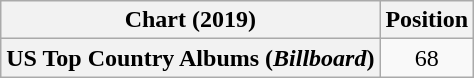<table class="wikitable plainrowheaders" style="text-align:center">
<tr>
<th scope="col">Chart (2019)</th>
<th scope="col">Position</th>
</tr>
<tr>
<th scope="row">US Top Country Albums (<em>Billboard</em>)</th>
<td>68</td>
</tr>
</table>
